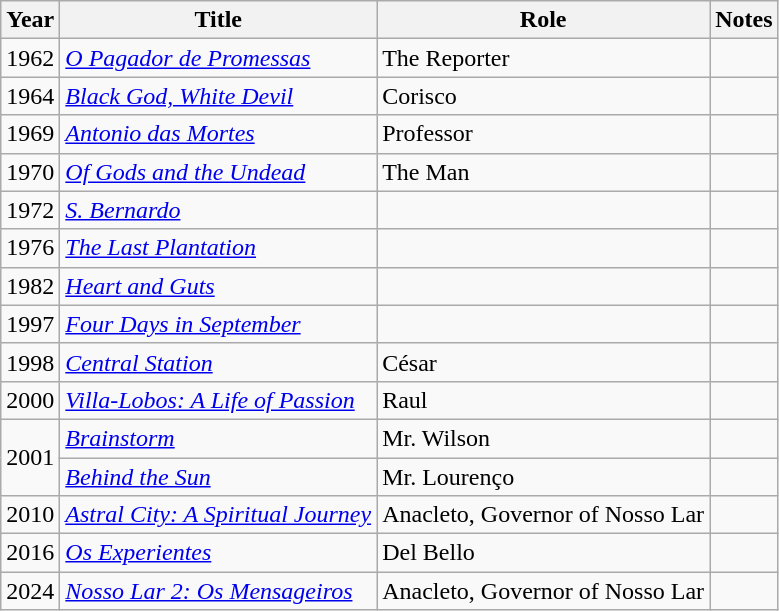<table class="wikitable sortable">
<tr>
<th>Year</th>
<th>Title</th>
<th>Role</th>
<th class="unsortable">Notes</th>
</tr>
<tr>
<td>1962</td>
<td><em><a href='#'>O Pagador de Promessas</a></em></td>
<td>The Reporter</td>
<td></td>
</tr>
<tr>
<td>1964</td>
<td><em><a href='#'>Black God, White Devil</a></em></td>
<td>Corisco</td>
<td></td>
</tr>
<tr>
<td>1969</td>
<td><em><a href='#'>Antonio das Mortes</a></em></td>
<td>Professor</td>
<td></td>
</tr>
<tr>
<td>1970</td>
<td><em><a href='#'>Of Gods and the Undead</a></em></td>
<td>The Man</td>
<td></td>
</tr>
<tr>
<td>1972</td>
<td><em><a href='#'>S. Bernardo</a></em></td>
<td></td>
<td></td>
</tr>
<tr>
<td>1976</td>
<td><em><a href='#'>The Last Plantation</a></em></td>
<td></td>
<td></td>
</tr>
<tr>
<td>1982</td>
<td><em><a href='#'>Heart and Guts</a></em></td>
<td></td>
<td></td>
</tr>
<tr>
<td>1997</td>
<td><em><a href='#'>Four Days in September</a></em></td>
<td></td>
<td></td>
</tr>
<tr>
<td>1998</td>
<td><em><a href='#'>Central Station</a></em></td>
<td>César</td>
<td></td>
</tr>
<tr>
<td>2000</td>
<td><em><a href='#'>Villa-Lobos: A Life of Passion</a></em></td>
<td>Raul</td>
<td></td>
</tr>
<tr>
<td rowspan="2">2001</td>
<td><em><a href='#'>Brainstorm</a></em></td>
<td>Mr. Wilson</td>
<td></td>
</tr>
<tr>
<td><em><a href='#'>Behind the Sun</a></em></td>
<td>Mr. Lourenço</td>
<td></td>
</tr>
<tr>
<td>2010</td>
<td><em><a href='#'>Astral City: A Spiritual Journey</a></em></td>
<td>Anacleto, Governor of Nosso Lar</td>
<td></td>
</tr>
<tr>
<td>2016</td>
<td><em><a href='#'>Os Experientes</a></em></td>
<td>Del Bello</td>
<td></td>
</tr>
<tr>
<td>2024</td>
<td><em><a href='#'>Nosso Lar 2: Os Mensageiros</a></em></td>
<td>Anacleto, Governor of Nosso Lar</td>
<td></td>
</tr>
</table>
